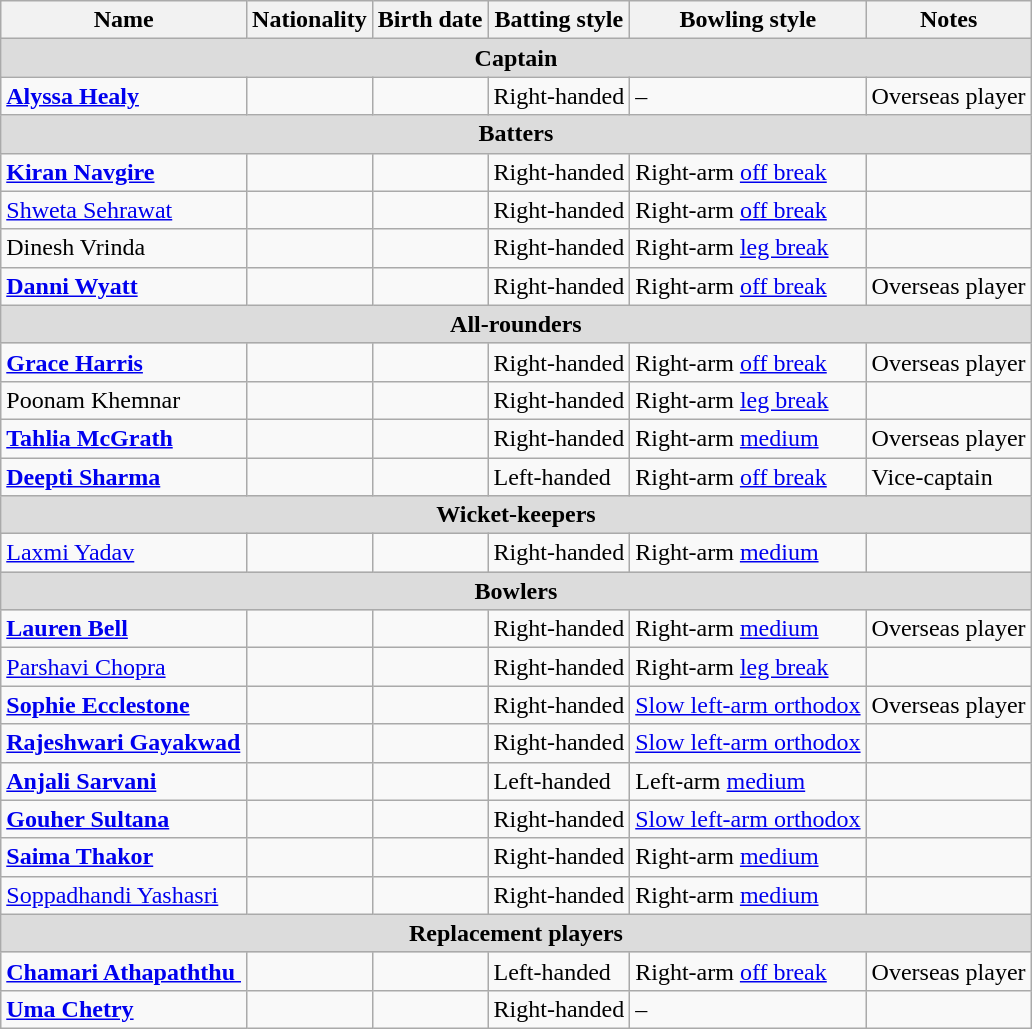<table class="wikitable">
<tr>
<th>Name</th>
<th>Nationality</th>
<th>Birth date</th>
<th>Batting style</th>
<th>Bowling style</th>
<th>Notes</th>
</tr>
<tr>
<th colspan="6" style="background:#dcdcdc">Captain</th>
</tr>
<tr>
<td><strong><a href='#'>Alyssa Healy</a></strong></td>
<td></td>
<td></td>
<td>Right-handed</td>
<td>–</td>
<td>Overseas player</td>
</tr>
<tr>
<th colspan="6" style="background:#dcdcdc">Batters</th>
</tr>
<tr>
<td><strong><a href='#'>Kiran Navgire</a></strong></td>
<td></td>
<td></td>
<td>Right-handed</td>
<td>Right-arm <a href='#'>off break</a></td>
<td></td>
</tr>
<tr>
<td><a href='#'>Shweta Sehrawat</a></td>
<td></td>
<td></td>
<td>Right-handed</td>
<td>Right-arm <a href='#'>off break</a></td>
<td></td>
</tr>
<tr>
<td>Dinesh Vrinda</td>
<td></td>
<td></td>
<td>Right-handed</td>
<td>Right-arm <a href='#'>leg break</a></td>
<td></td>
</tr>
<tr>
<td><strong><a href='#'>Danni Wyatt</a></strong></td>
<td></td>
<td></td>
<td>Right-handed</td>
<td>Right-arm <a href='#'>off break</a></td>
<td>Overseas player</td>
</tr>
<tr>
<th colspan="6" style="background:#dcdcdc">All-rounders</th>
</tr>
<tr>
<td><strong><a href='#'>Grace Harris</a></strong></td>
<td></td>
<td></td>
<td>Right-handed</td>
<td>Right-arm <a href='#'>off break</a></td>
<td>Overseas player</td>
</tr>
<tr>
<td>Poonam Khemnar</td>
<td></td>
<td></td>
<td>Right-handed</td>
<td>Right-arm <a href='#'>leg break</a></td>
<td></td>
</tr>
<tr>
<td><strong><a href='#'>Tahlia McGrath</a></strong></td>
<td></td>
<td></td>
<td>Right-handed</td>
<td>Right-arm <a href='#'>medium</a></td>
<td>Overseas player</td>
</tr>
<tr>
<td><strong><a href='#'>Deepti Sharma</a></strong></td>
<td></td>
<td></td>
<td>Left-handed</td>
<td>Right-arm <a href='#'>off break</a></td>
<td>Vice-captain</td>
</tr>
<tr>
<th colspan="6" style="background:#dcdcdc">Wicket-keepers</th>
</tr>
<tr>
<td><a href='#'>Laxmi Yadav</a></td>
<td></td>
<td></td>
<td>Right-handed</td>
<td>Right-arm <a href='#'>medium</a></td>
<td></td>
</tr>
<tr>
<th colspan="6" style="background:#dcdcdc">Bowlers</th>
</tr>
<tr>
<td><strong><a href='#'>Lauren Bell</a></strong></td>
<td></td>
<td></td>
<td>Right-handed</td>
<td>Right-arm <a href='#'>medium</a></td>
<td>Overseas player</td>
</tr>
<tr>
<td><a href='#'>Parshavi Chopra</a></td>
<td></td>
<td></td>
<td>Right-handed</td>
<td>Right-arm <a href='#'>leg break</a></td>
<td></td>
</tr>
<tr>
<td><strong><a href='#'>Sophie Ecclestone</a></strong></td>
<td></td>
<td></td>
<td>Right-handed</td>
<td><a href='#'>Slow left-arm orthodox</a></td>
<td>Overseas player</td>
</tr>
<tr>
<td><strong><a href='#'>Rajeshwari Gayakwad</a></strong></td>
<td></td>
<td></td>
<td>Right-handed</td>
<td><a href='#'>Slow left-arm orthodox</a></td>
<td></td>
</tr>
<tr>
<td><strong><a href='#'>Anjali Sarvani</a></strong></td>
<td></td>
<td></td>
<td>Left-handed</td>
<td>Left-arm <a href='#'>medium</a></td>
<td></td>
</tr>
<tr>
<td><strong><a href='#'>Gouher Sultana</a></strong></td>
<td></td>
<td></td>
<td>Right-handed</td>
<td><a href='#'>Slow left-arm orthodox</a></td>
<td></td>
</tr>
<tr>
<td><strong><a href='#'>Saima Thakor</a></strong></td>
<td></td>
<td></td>
<td>Right-handed</td>
<td>Right-arm <a href='#'>medium</a></td>
<td></td>
</tr>
<tr>
<td><a href='#'>Soppadhandi Yashasri</a></td>
<td></td>
<td></td>
<td>Right-handed</td>
<td>Right-arm <a href='#'>medium</a></td>
<td></td>
</tr>
<tr>
<th colspan="6" style="background:#dcdcdc">Replacement players</th>
</tr>
<tr>
<td><strong><a href='#'>Chamari Athapaththu </a></strong></td>
<td></td>
<td></td>
<td>Left-handed</td>
<td>Right-arm <a href='#'>off break</a></td>
<td>Overseas player</td>
</tr>
<tr>
<td><strong><a href='#'>Uma Chetry</a></strong></td>
<td></td>
<td></td>
<td>Right-handed</td>
<td>–</td>
<td></td>
</tr>
</table>
